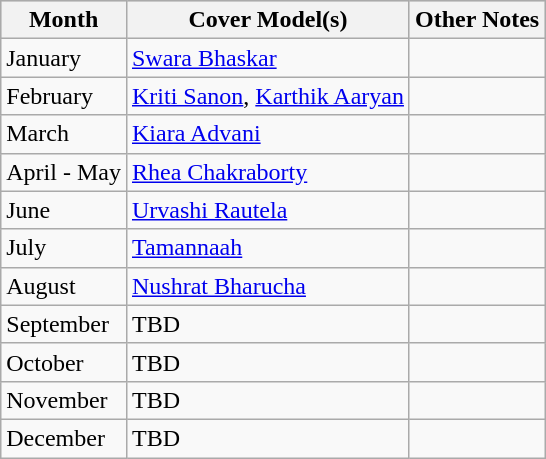<table class="wikitable">
<tr style="background:#ccc; text-align:center;">
<th>Month</th>
<th>Cover Model(s)</th>
<th>Other Notes</th>
</tr>
<tr>
<td>January</td>
<td><a href='#'>Swara Bhaskar</a></td>
<td></td>
</tr>
<tr>
<td>February</td>
<td><a href='#'>Kriti Sanon</a>, <a href='#'>Karthik Aaryan</a></td>
<td></td>
</tr>
<tr>
<td>March</td>
<td><a href='#'>Kiara Advani</a></td>
<td></td>
</tr>
<tr>
<td>April - May</td>
<td><a href='#'>Rhea Chakraborty</a></td>
<td></td>
</tr>
<tr>
<td>June</td>
<td><a href='#'>Urvashi Rautela</a></td>
<td></td>
</tr>
<tr>
<td>July</td>
<td><a href='#'>Tamannaah</a></td>
<td></td>
</tr>
<tr>
<td>August</td>
<td><a href='#'>Nushrat Bharucha</a></td>
<td></td>
</tr>
<tr>
<td>September</td>
<td>TBD</td>
<td></td>
</tr>
<tr>
<td>October</td>
<td>TBD</td>
<td></td>
</tr>
<tr>
<td>November</td>
<td>TBD</td>
<td></td>
</tr>
<tr>
<td>December</td>
<td>TBD</td>
<td></td>
</tr>
</table>
